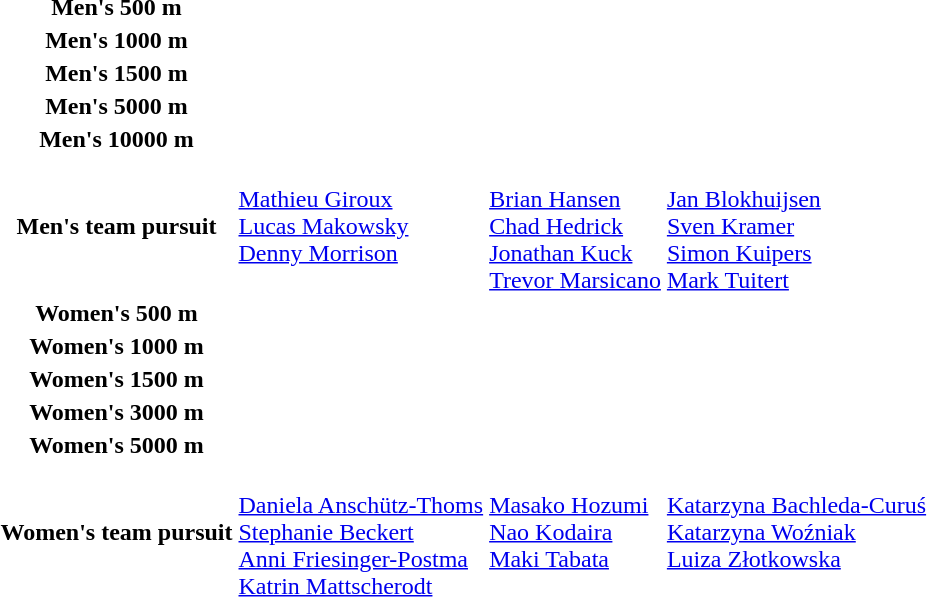<table>
<tr>
<th scope="row">Men's 500 m<br></th>
<td></td>
<td></td>
<td></td>
</tr>
<tr>
<th scope="row">Men's 1000 m<br></th>
<td></td>
<td></td>
<td></td>
</tr>
<tr>
<th scope="row">Men's 1500 m<br></th>
<td></td>
<td></td>
<td></td>
</tr>
<tr>
<th scope="row">Men's 5000 m<br></th>
<td></td>
<td></td>
<td></td>
</tr>
<tr>
<th scope="row">Men's 10000 m<br></th>
<td></td>
<td></td>
<td></td>
</tr>
<tr>
<th scope="row">Men's team pursuit<br></th>
<td valign=top><br><a href='#'>Mathieu Giroux</a><br><a href='#'>Lucas Makowsky</a><br><a href='#'>Denny Morrison</a></td>
<td valign=top><br><a href='#'>Brian Hansen</a><br><a href='#'>Chad Hedrick</a><br><a href='#'>Jonathan Kuck</a><br><a href='#'>Trevor Marsicano</a></td>
<td><br><a href='#'>Jan Blokhuijsen</a><br><a href='#'>Sven Kramer</a><br><a href='#'>Simon Kuipers</a><br><a href='#'>Mark Tuitert</a></td>
</tr>
<tr>
<th scope="row">Women's 500 m<br></th>
<td></td>
<td></td>
<td></td>
</tr>
<tr>
<th scope="row">Women's 1000 m<br></th>
<td></td>
<td></td>
<td></td>
</tr>
<tr>
<th scope="row">Women's 1500 m<br></th>
<td></td>
<td></td>
<td></td>
</tr>
<tr>
<th scope="row">Women's 3000 m<br></th>
<td></td>
<td></td>
<td></td>
</tr>
<tr>
<th scope="row">Women's 5000 m<br></th>
<td></td>
<td></td>
<td></td>
</tr>
<tr>
<th scope="row">Women's team pursuit<br></th>
<td valign=top><br><a href='#'>Daniela Anschütz-Thoms</a><br><a href='#'>Stephanie Beckert</a><br><a href='#'>Anni Friesinger-Postma</a><br><a href='#'>Katrin Mattscherodt</a></td>
<td valign=top><br><a href='#'>Masako Hozumi</a><br><a href='#'>Nao Kodaira</a><br><a href='#'>Maki Tabata</a></td>
<td valign=top><br><a href='#'>Katarzyna Bachleda-Curuś</a><br><a href='#'>Katarzyna Woźniak</a><br><a href='#'>Luiza Złotkowska</a></td>
</tr>
</table>
